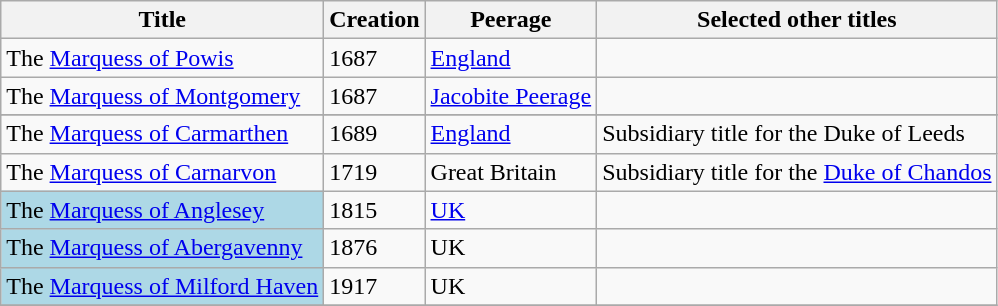<table class="wikitable" style="text-align:left">
<tr>
<th>Title</th>
<th>Creation</th>
<th>Peerage</th>
<th>Selected other titles</th>
</tr>
<tr>
<td>The <a href='#'>Marquess of Powis</a></td>
<td>1687</td>
<td><a href='#'>England</a></td>
<td></td>
</tr>
<tr>
<td>The <a href='#'>Marquess of Montgomery</a></td>
<td>1687</td>
<td><a href='#'>Jacobite Peerage</a></td>
<td></td>
</tr>
<tr>
</tr>
<tr>
<td>The <a href='#'>Marquess of Carmarthen</a></td>
<td>1689</td>
<td><a href='#'>England</a></td>
<td>Subsidiary title for the Duke of Leeds</td>
</tr>
<tr>
<td>The <a href='#'>Marquess of Carnarvon</a></td>
<td>1719</td>
<td>Great Britain</td>
<td>Subsidiary title for the <a href='#'>Duke of Chandos</a></td>
</tr>
<tr>
<td style="background:#ADD8E6;">The <a href='#'>Marquess of Anglesey</a></td>
<td>1815</td>
<td><a href='#'>UK</a></td>
<td></td>
</tr>
<tr>
<td style="background:#ADD8E6;">The <a href='#'>Marquess of Abergavenny</a></td>
<td>1876</td>
<td>UK</td>
<td></td>
</tr>
<tr>
<td style="background:#ADD8E6;">The <a href='#'>Marquess of Milford Haven</a></td>
<td>1917</td>
<td>UK</td>
<td></td>
</tr>
<tr>
</tr>
</table>
